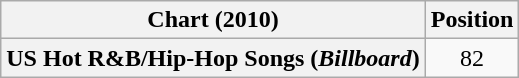<table class="wikitable plainrowheaders" style="text-align:center">
<tr>
<th scope="col">Chart (2010)</th>
<th scope="col">Position</th>
</tr>
<tr>
<th scope="row">US Hot R&B/Hip-Hop Songs (<em>Billboard</em>)</th>
<td>82</td>
</tr>
</table>
